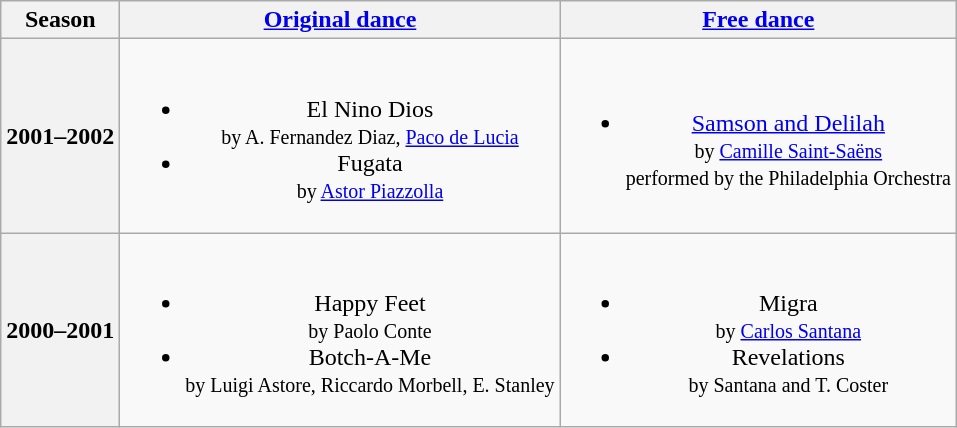<table class=wikitable style=text-align:center>
<tr>
<th>Season</th>
<th><a href='#'>Original dance</a></th>
<th><a href='#'>Free dance</a></th>
</tr>
<tr>
<th>2001–2002 <br> </th>
<td><br><ul><li>El Nino Dios <br><small> by A. Fernandez Diaz, <a href='#'>Paco de Lucia</a> </small></li><li>Fugata <br><small> by <a href='#'>Astor Piazzolla</a> </small></li></ul></td>
<td><br><ul><li><a href='#'>Samson and Delilah</a> <br><small> by <a href='#'>Camille Saint-Saëns</a> <br> performed by the Philadelphia Orchestra </small></li></ul></td>
</tr>
<tr>
<th>2000–2001 <br> </th>
<td><br><ul><li>Happy Feet <br><small> by Paolo Conte </small></li><li>Botch-A-Me <br><small> by Luigi Astore, Riccardo Morbell, E. Stanley </small></li></ul></td>
<td><br><ul><li>Migra <br><small> by <a href='#'>Carlos Santana</a> </small></li><li>Revelations <br><small> by Santana and T. Coster </small></li></ul></td>
</tr>
</table>
